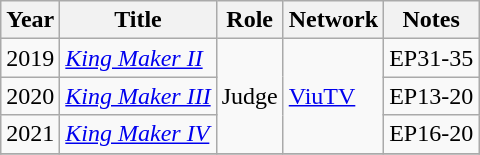<table class="wikitable plainrowheaders">
<tr>
<th scope="col">Year</th>
<th scope="col">Title</th>
<th scope="col">Role</th>
<th scope="col">Network</th>
<th scope="col">Notes</th>
</tr>
<tr>
<td>2019</td>
<td><em><a href='#'>King Maker II</a></em></td>
<td rowspan="3">Judge</td>
<td rowspan="3"><a href='#'>ViuTV</a></td>
<td>EP31-35</td>
</tr>
<tr>
<td>2020</td>
<td><em><a href='#'>King Maker III</a></em></td>
<td>EP13-20</td>
</tr>
<tr>
<td>2021</td>
<td><em><a href='#'>King Maker IV</a></em></td>
<td>EP16-20</td>
</tr>
<tr>
</tr>
</table>
